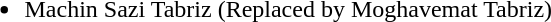<table>
<tr style="vertical-align: top;">
<td><br><ul><li>Machin Sazi Tabriz (Replaced by Moghavemat Tabriz)</li></ul></td>
</tr>
</table>
